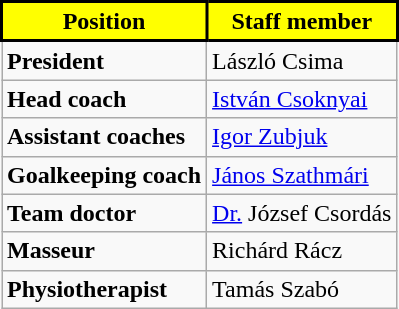<table class="wikitable">
<tr>
<th style="color:black; background:yellow; border:2px solid black">Position</th>
<th style="color:black; background:yellow; border:2px solid black">Staff member</th>
</tr>
<tr>
<td><strong>President</strong></td>
<td> László Csima</td>
</tr>
<tr>
<td><strong>Head coach</strong></td>
<td> <a href='#'>István Csoknyai</a></td>
</tr>
<tr>
<td><strong>Assistant coaches</strong></td>
<td>  <a href='#'>Igor Zubjuk</a></td>
</tr>
<tr>
<td><strong>Goalkeeping coach</strong></td>
<td> <a href='#'>János Szathmári</a></td>
</tr>
<tr>
<td><strong>Team doctor</strong></td>
<td> <a href='#'>Dr.</a> József Csordás</td>
</tr>
<tr>
<td><strong>Masseur</strong></td>
<td> Richárd Rácz</td>
</tr>
<tr>
<td><strong>Physiotherapist</strong></td>
<td> Tamás Szabó</td>
</tr>
</table>
